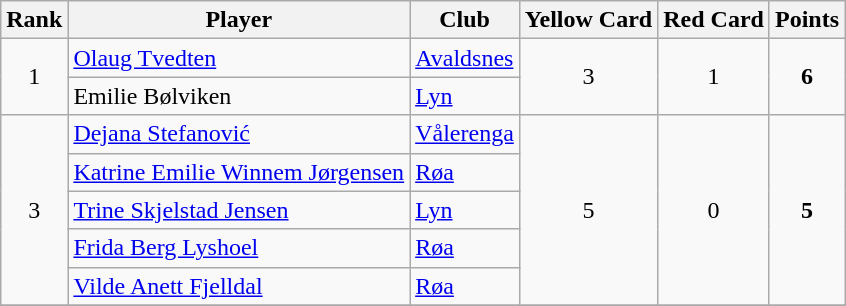<table class="wikitable sortable" style="text-align:center">
<tr>
<th>Rank</th>
<th>Player</th>
<th>Club</th>
<th>Yellow Card</th>
<th>Red Card</th>
<th>Points</th>
</tr>
<tr>
<td rowspan=2>1</td>
<td align="left"> <a href='#'>Olaug Tvedten</a></td>
<td align="left"><a href='#'>Avaldsnes</a></td>
<td rowspan=2>3</td>
<td rowspan=2>1</td>
<td rowspan=2><strong>6</strong></td>
</tr>
<tr>
<td align="left"> Emilie Bølviken</td>
<td align="left"><a href='#'>Lyn</a></td>
</tr>
<tr>
<td rowspan=5>3</td>
<td align="left"> <a href='#'>Dejana Stefanović</a></td>
<td align="left"><a href='#'>Vålerenga</a></td>
<td rowspan=5>5</td>
<td rowspan=5>0</td>
<td rowspan=5><strong>5</strong></td>
</tr>
<tr>
<td align="left"> <a href='#'>Katrine Emilie Winnem Jørgensen</a></td>
<td align="left"><a href='#'>Røa</a></td>
</tr>
<tr>
<td align="left"> <a href='#'>Trine Skjelstad Jensen</a></td>
<td align="left"><a href='#'>Lyn</a></td>
</tr>
<tr>
<td align="left"> <a href='#'>Frida Berg Lyshoel</a></td>
<td align="left"><a href='#'>Røa</a></td>
</tr>
<tr>
<td align="left"> <a href='#'>Vilde Anett Fjelldal</a></td>
<td align="left"><a href='#'>Røa</a></td>
</tr>
<tr>
</tr>
</table>
